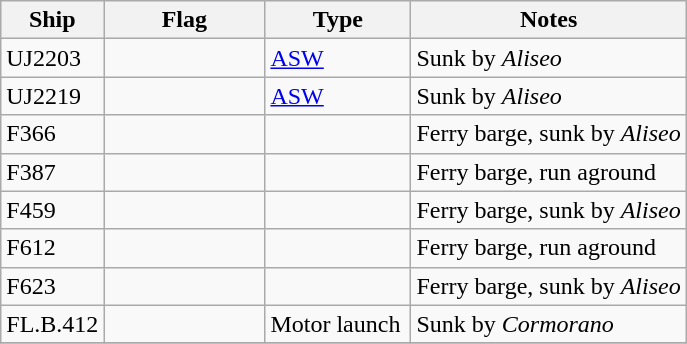<table class="wikitable sortable">
<tr>
<th scope="col" width="40px">Ship</th>
<th scope="col" width="100px">Flag</th>
<th scope="col" width="90px">Type</th>
<th>Notes</th>
</tr>
<tr>
<td align="left">UJ2203</td>
<td align="left"></td>
<td align="left"><a href='#'>ASW</a></td>
<td align="left">Sunk by <em>Aliseo</em></td>
</tr>
<tr>
<td align="left">UJ2219</td>
<td align="left"></td>
<td align="left"><a href='#'>ASW</a></td>
<td align="left">Sunk by <em>Aliseo</em></td>
</tr>
<tr>
<td align="left">F366</td>
<td align="left"></td>
<td align="left"></td>
<td align="left">Ferry barge, sunk by <em>Aliseo</em></td>
</tr>
<tr>
<td align="left">F387</td>
<td align="left"></td>
<td align="left"></td>
<td align="left">Ferry barge, run aground</td>
</tr>
<tr>
<td align="left">F459</td>
<td align="left"></td>
<td align="left"></td>
<td align="left">Ferry barge, sunk by <em>Aliseo</em></td>
</tr>
<tr>
<td align="left">F612</td>
<td align="left"></td>
<td align="left"></td>
<td align="left">Ferry barge, run aground</td>
</tr>
<tr>
<td align="left">F623</td>
<td align="left"></td>
<td align="left"></td>
<td align="left">Ferry barge, sunk by <em>Aliseo</em></td>
</tr>
<tr>
<td align="left">FL.B.412</td>
<td align="left"></td>
<td align="left">Motor launch</td>
<td align="left">Sunk by <em>Cormorano</em></td>
</tr>
<tr>
</tr>
</table>
